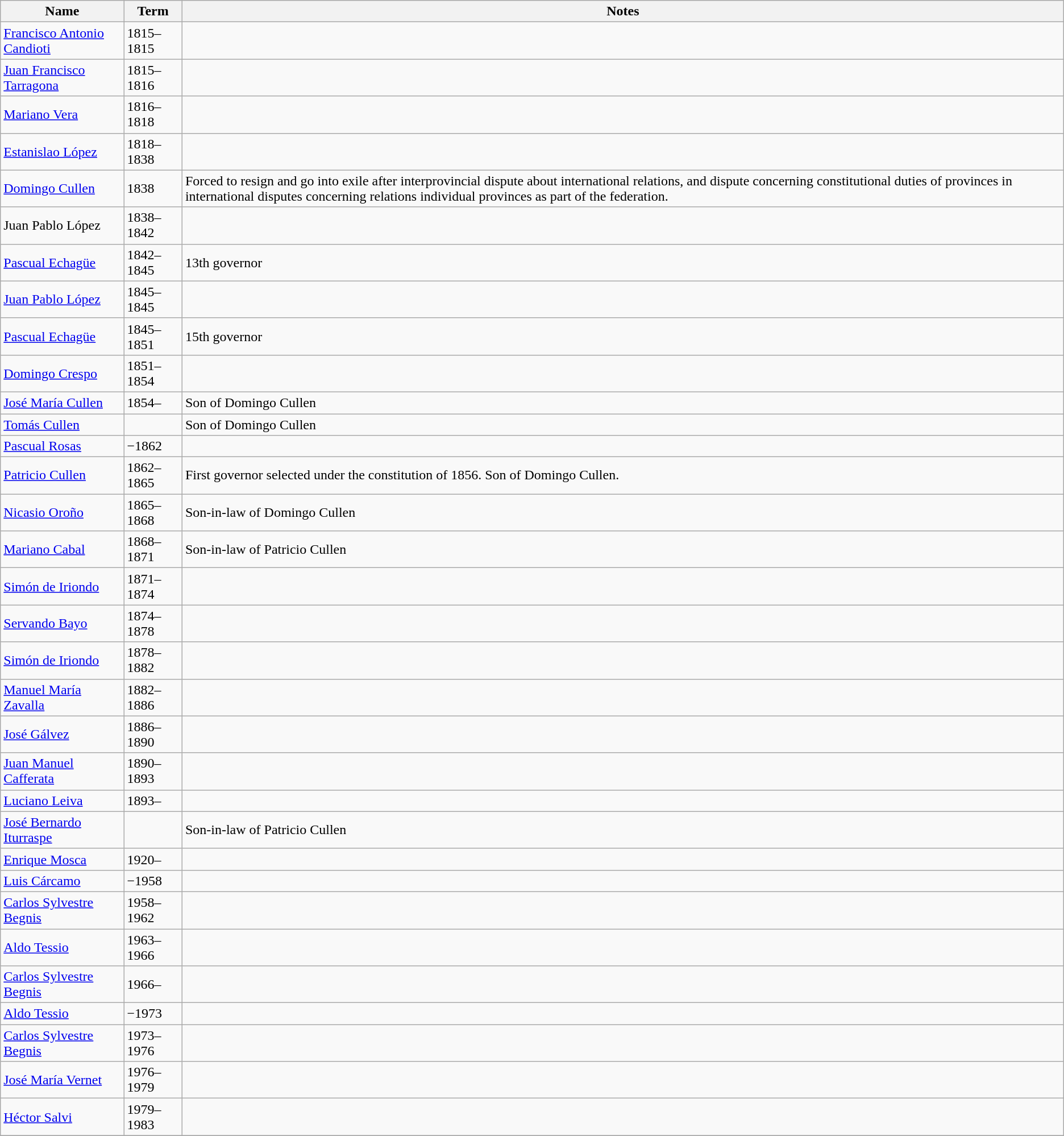<table class="wikitable">
<tr>
<th>Name</th>
<th>Term</th>
<th>Notes</th>
</tr>
<tr>
<td><a href='#'>Francisco Antonio Candioti</a></td>
<td>1815–1815</td>
<td></td>
</tr>
<tr>
<td><a href='#'>Juan Francisco Tarragona</a></td>
<td>1815–1816</td>
<td></td>
</tr>
<tr>
<td><a href='#'>Mariano Vera</a></td>
<td>1816–1818</td>
<td></td>
</tr>
<tr>
<td><a href='#'>Estanislao López</a></td>
<td>1818–1838</td>
<td></td>
</tr>
<tr>
<td><a href='#'>Domingo Cullen</a></td>
<td>1838</td>
<td>Forced to resign and go into exile after interprovincial dispute about international relations, and dispute concerning constitutional duties of provinces in international disputes concerning relations individual provinces as part of the federation.</td>
</tr>
<tr>
<td>Juan Pablo López</td>
<td>1838–1842</td>
<td></td>
</tr>
<tr>
<td><a href='#'>Pascual Echagüe</a></td>
<td>1842–1845</td>
<td>13th governor</td>
</tr>
<tr>
<td><a href='#'>Juan Pablo López</a></td>
<td>1845–1845</td>
<td></td>
</tr>
<tr>
<td><a href='#'>Pascual Echagüe</a></td>
<td>1845–1851</td>
<td>15th governor</td>
</tr>
<tr>
<td><a href='#'>Domingo Crespo</a></td>
<td>1851–1854</td>
<td></td>
</tr>
<tr>
<td><a href='#'>José María Cullen</a></td>
<td>1854–</td>
<td>Son of Domingo Cullen</td>
</tr>
<tr>
<td><a href='#'>Tomás Cullen</a></td>
<td></td>
<td>Son of Domingo Cullen</td>
</tr>
<tr>
<td><a href='#'>Pascual Rosas</a></td>
<td>−1862</td>
<td></td>
</tr>
<tr>
<td><a href='#'>Patricio Cullen</a></td>
<td>1862–1865</td>
<td>First governor selected under the constitution of 1856. Son of Domingo Cullen.</td>
</tr>
<tr>
<td><a href='#'>Nicasio Oroño</a></td>
<td>1865–1868</td>
<td>Son-in-law of Domingo Cullen</td>
</tr>
<tr>
<td><a href='#'>Mariano Cabal</a></td>
<td>1868–1871</td>
<td>Son-in-law of Patricio Cullen</td>
</tr>
<tr>
<td><a href='#'>Simón de Iriondo</a></td>
<td>1871–1874</td>
<td></td>
</tr>
<tr>
<td><a href='#'>Servando Bayo</a></td>
<td>1874–1878</td>
<td></td>
</tr>
<tr>
<td><a href='#'>Simón de Iriondo</a></td>
<td>1878–1882</td>
<td></td>
</tr>
<tr>
<td><a href='#'>Manuel María Zavalla</a></td>
<td>1882–1886</td>
<td></td>
</tr>
<tr>
<td><a href='#'>José Gálvez</a></td>
<td>1886–1890</td>
<td></td>
</tr>
<tr>
<td><a href='#'>Juan Manuel Cafferata</a></td>
<td>1890–1893</td>
<td></td>
</tr>
<tr>
<td><a href='#'>Luciano Leiva</a></td>
<td>1893–</td>
<td></td>
</tr>
<tr>
<td><a href='#'>José Bernardo Iturraspe</a></td>
<td></td>
<td>Son-in-law of Patricio Cullen</td>
</tr>
<tr>
<td><a href='#'>Enrique Mosca</a></td>
<td>1920–</td>
<td></td>
</tr>
<tr>
<td><a href='#'>Luis Cárcamo</a></td>
<td>−1958</td>
<td></td>
</tr>
<tr>
<td><a href='#'>Carlos Sylvestre Begnis</a></td>
<td>1958–1962</td>
<td></td>
</tr>
<tr>
<td><a href='#'>Aldo Tessio</a></td>
<td>1963–1966</td>
<td></td>
</tr>
<tr>
<td><a href='#'>Carlos Sylvestre Begnis</a></td>
<td>1966–</td>
<td></td>
</tr>
<tr>
<td><a href='#'>Aldo Tessio</a></td>
<td>−1973</td>
</tr>
<tr>
<td><a href='#'>Carlos Sylvestre Begnis</a></td>
<td>1973–1976</td>
<td></td>
</tr>
<tr>
<td><a href='#'>José María Vernet</a></td>
<td>1976–1979</td>
<td></td>
</tr>
<tr>
<td><a href='#'>Héctor Salvi</a></td>
<td>1979–1983</td>
<td></td>
</tr>
<tr>
</tr>
</table>
